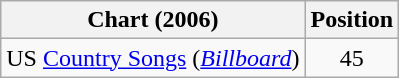<table class="wikitable sortable">
<tr>
<th scope="col">Chart (2006)</th>
<th scope="col">Position</th>
</tr>
<tr>
<td>US <a href='#'>Country Songs</a> (<em><a href='#'>Billboard</a></em>)</td>
<td align="center">45</td>
</tr>
</table>
